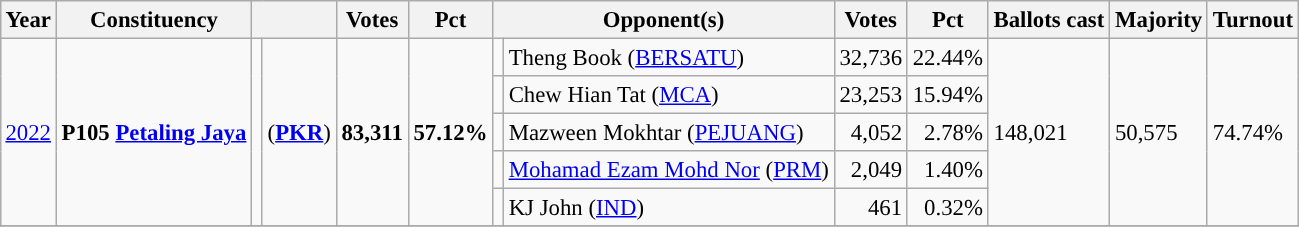<table class="wikitable" style="margin:0.5em ; font-size:95%">
<tr>
<th>Year</th>
<th>Constituency</th>
<th colspan=2></th>
<th>Votes</th>
<th>Pct</th>
<th colspan=2>Opponent(s)</th>
<th>Votes</th>
<th>Pct</th>
<th>Ballots cast</th>
<th>Majority</th>
<th>Turnout</th>
</tr>
<tr>
<td rowspan=5><a href='#'>2022</a></td>
<td rowspan=5><strong>P105 <a href='#'>Petaling Jaya</a></strong></td>
<td rowspan=5 ></td>
<td rowspan=5> (<a href='#'><strong>PKR</strong></a>)</td>
<td rowspan=5 align="right"><strong>83,311</strong></td>
<td rowspan=5 align="right"><strong>57.12%</strong></td>
<td></td>
<td>Theng Book (<a href='#'>BERSATU</a>)</td>
<td align="right">32,736</td>
<td>22.44%</td>
<td rowspan=5>148,021</td>
<td rowspan=5>50,575</td>
<td rowspan=5>74.74%</td>
</tr>
<tr>
<td></td>
<td>Chew Hian Tat	(<a href='#'>MCA</a>)</td>
<td align="right">23,253</td>
<td align="right">15.94%</td>
</tr>
<tr>
<td bgcolor=></td>
<td>Mazween Mokhtar (<a href='#'>PEJUANG</a>)</td>
<td align="right">4,052</td>
<td align="right">2.78%</td>
</tr>
<tr>
<td bgcolor=></td>
<td><a href='#'>Mohamad Ezam Mohd Nor</a> (<a href='#'>PRM</a>)</td>
<td align="right">2,049</td>
<td align="right">1.40%</td>
</tr>
<tr>
<td></td>
<td>KJ John (<a href='#'>IND</a>)</td>
<td align="right">461</td>
<td align="right">0.32%</td>
</tr>
<tr>
</tr>
</table>
